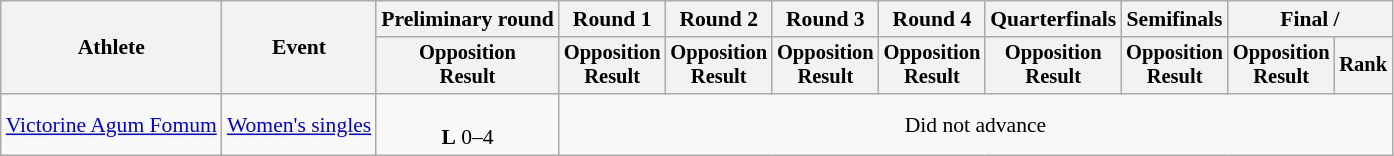<table class="wikitable" style="font-size:90%">
<tr>
<th rowspan="2">Athlete</th>
<th rowspan="2">Event</th>
<th>Preliminary round</th>
<th>Round 1</th>
<th>Round 2</th>
<th>Round 3</th>
<th>Round 4</th>
<th>Quarterfinals</th>
<th>Semifinals</th>
<th colspan=2>Final / </th>
</tr>
<tr style="font-size:95%">
<th>Opposition<br>Result</th>
<th>Opposition<br>Result</th>
<th>Opposition<br>Result</th>
<th>Opposition<br>Result</th>
<th>Opposition<br>Result</th>
<th>Opposition<br>Result</th>
<th>Opposition<br>Result</th>
<th>Opposition<br>Result</th>
<th>Rank</th>
</tr>
<tr align=center>
<td align=left><a href='#'>Victorine Agum Fomum</a></td>
<td align=left><a href='#'>Women's singles</a></td>
<td><br><strong>L</strong> 0–4</td>
<td colspan=8>Did not advance</td>
</tr>
</table>
